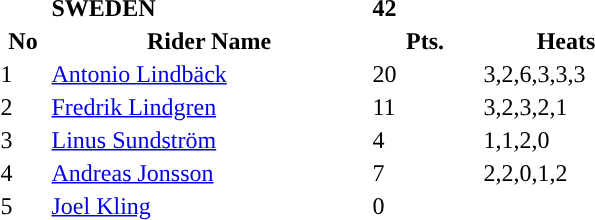<table class="toccolours">
<tr>
<td></td>
<td><strong>SWEDEN</strong></td>
<td><strong>42</strong></td>
</tr>
<tr style="background-color:">
<th width=30px>No</th>
<th width=210px>Rider Name</th>
<th width=70px>Pts.</th>
<th width=110px>Heats</th>
</tr>
<tr style="background-color:">
<td>1</td>
<td><a href='#'>Antonio Lindbäck</a></td>
<td>20</td>
<td>3,2,6,3,3,3</td>
</tr>
<tr style="background-color:">
<td>2</td>
<td><a href='#'>Fredrik Lindgren</a></td>
<td>11</td>
<td>3,2,3,2,1</td>
</tr>
<tr style="background-color:">
<td>3</td>
<td><a href='#'>Linus Sundström</a></td>
<td>4</td>
<td>1,1,2,0</td>
</tr>
<tr style="background-color:">
<td>4</td>
<td><a href='#'>Andreas Jonsson</a></td>
<td>7</td>
<td>2,2,0,1,2</td>
</tr>
<tr style="background-color:">
<td>5</td>
<td><a href='#'>Joel Kling</a></td>
<td>0</td>
<td></td>
</tr>
</table>
